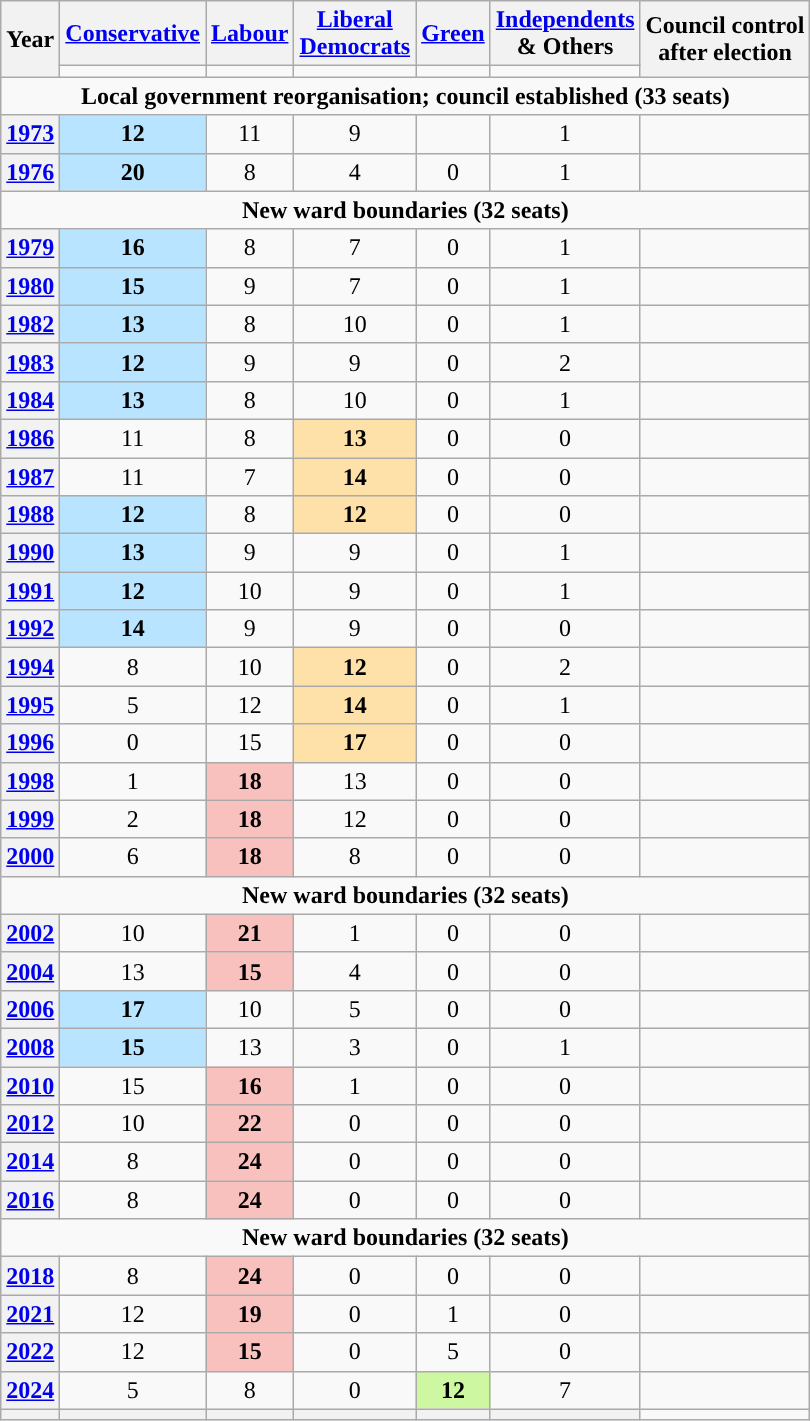<table class="wikitable plainrowheaders" style="text-align:center">
<tr>
<th scope="col" rowspan="2">Year</th>
<th scope="col"><a href='#'>Conservative</a></th>
<th scope="col"><a href='#'>Labour</a></th>
<th scope="col" style="width:1px"><a href='#'>Liberal Democrats</a></th>
<th scope="col"><a href='#'>Green</a></th>
<th scope="col"><a href='#'>Independents</a><br>& Others</th>
<th scope="col" rowspan="2" colspan="2">Council control<br>after election</th>
</tr>
<tr>
<td style="background:"></td>
<td style="background:"></td>
<td style="background:"></td>
<td style="background:"></td>
<td style="background:"></td>
</tr>
<tr>
<td colspan="9"><strong>Local government reorganisation; council established (33 seats)</strong></td>
</tr>
<tr>
<th scope="row"><a href='#'>1973</a></th>
<td style="background:#B9E4FF;"><strong>12</strong></td>
<td>11</td>
<td>9</td>
<td></td>
<td>1</td>
<td></td>
</tr>
<tr>
<th scope="row"><a href='#'>1976</a></th>
<td style="background:#B9E4FF;"><strong>20</strong></td>
<td>8</td>
<td>4</td>
<td>0</td>
<td>1</td>
<td></td>
</tr>
<tr>
<td colspan="9"><strong>New ward boundaries (32 seats)</strong></td>
</tr>
<tr>
<th scope="row"><a href='#'>1979</a></th>
<td style="background:#B9E4FF;"><strong>16</strong></td>
<td>8</td>
<td>7</td>
<td>0</td>
<td>1</td>
<td></td>
</tr>
<tr>
<th scope="row"><a href='#'>1980</a></th>
<td style="background:#B9E4FF;"><strong>15</strong></td>
<td>9</td>
<td>7</td>
<td>0</td>
<td>1</td>
<td></td>
</tr>
<tr>
<th scope="row"><a href='#'>1982</a></th>
<td style="background:#B9E4FF;"><strong>13</strong></td>
<td>8</td>
<td>10</td>
<td>0</td>
<td>1</td>
<td></td>
</tr>
<tr>
<th scope="row"><a href='#'>1983</a></th>
<td style="background:#B9E4FF;"><strong>12</strong></td>
<td>9</td>
<td>9</td>
<td>0</td>
<td>2</td>
<td></td>
</tr>
<tr>
<th scope="row"><a href='#'>1984</a></th>
<td style="background:#B9E4FF;"><strong>13</strong></td>
<td>8</td>
<td>10</td>
<td>0</td>
<td>1</td>
<td></td>
</tr>
<tr>
<th scope="row"><a href='#'>1986</a></th>
<td>11</td>
<td>8</td>
<td style="background:#FEE1A8"><strong>13</strong></td>
<td>0</td>
<td>0</td>
<td></td>
</tr>
<tr>
<th scope="row"><a href='#'>1987</a></th>
<td>11</td>
<td>7</td>
<td style="background:#FEE1A8"><strong>14</strong></td>
<td>0</td>
<td>0</td>
<td></td>
</tr>
<tr>
<th scope="row"><a href='#'>1988</a></th>
<td style="background:#B9E4FF;"><strong>12</strong></td>
<td>8</td>
<td style="background:#FEE1A8"><strong>12</strong></td>
<td>0</td>
<td>0</td>
<td></td>
</tr>
<tr>
<th scope="row"><a href='#'>1990</a></th>
<td style="background:#B9E4FF;"><strong>13</strong></td>
<td>9</td>
<td>9</td>
<td>0</td>
<td>1</td>
<td></td>
</tr>
<tr>
<th scope="row"><a href='#'>1991</a></th>
<td style="background:#B9E4FF;"><strong>12</strong></td>
<td>10</td>
<td>9</td>
<td>0</td>
<td>1</td>
<td></td>
</tr>
<tr>
<th scope="row"><a href='#'>1992</a></th>
<td style="background:#B9E4FF;"><strong>14</strong></td>
<td>9</td>
<td>9</td>
<td>0</td>
<td>0</td>
<td></td>
</tr>
<tr>
<th scope="row"><a href='#'>1994</a></th>
<td>8</td>
<td>10</td>
<td style="background:#FEE1A8"><strong>12</strong></td>
<td>0</td>
<td>2</td>
<td></td>
</tr>
<tr>
<th scope="row"><a href='#'>1995</a></th>
<td>5</td>
<td>12</td>
<td style="background:#FEE1A8"><strong>14</strong></td>
<td>0</td>
<td>1</td>
<td></td>
</tr>
<tr>
<th scope="row"><a href='#'>1996</a></th>
<td>0</td>
<td>15</td>
<td style="background:#FEE1A8"><strong>17</strong></td>
<td>0</td>
<td>0</td>
<td></td>
</tr>
<tr>
<th scope="row"><a href='#'>1998</a></th>
<td>1</td>
<td style="background:#F8C1BE;"><strong>18</strong></td>
<td>13</td>
<td>0</td>
<td>0</td>
<td></td>
</tr>
<tr>
<th scope="row"><a href='#'>1999</a></th>
<td>2</td>
<td style="background:#F8C1BE;"><strong>18</strong></td>
<td>12</td>
<td>0</td>
<td>0</td>
<td></td>
</tr>
<tr>
<th scope="row"><a href='#'>2000</a></th>
<td>6</td>
<td style="background:#F8C1BE;"><strong>18</strong></td>
<td>8</td>
<td>0</td>
<td>0</td>
<td></td>
</tr>
<tr>
<td colspan="9"><strong>New ward boundaries (32 seats)</strong></td>
</tr>
<tr>
<th scope="row"><a href='#'>2002</a></th>
<td>10</td>
<td style="background:#F8C1BE;"><strong>21</strong></td>
<td>1</td>
<td>0</td>
<td>0</td>
<td></td>
</tr>
<tr>
<th scope="row"><a href='#'>2004</a></th>
<td>13</td>
<td style="background:#F8C1BE;"><strong>15</strong></td>
<td>4</td>
<td>0</td>
<td>0</td>
<td></td>
</tr>
<tr>
<th scope="row"><a href='#'>2006</a></th>
<td style="background:#B9E4FF;"><strong>17</strong></td>
<td>10</td>
<td>5</td>
<td>0</td>
<td>0</td>
<td></td>
</tr>
<tr>
<th scope="row"><a href='#'>2008</a></th>
<td style="background:#B9E4FF;"><strong>15</strong></td>
<td>13</td>
<td>3</td>
<td>0</td>
<td>1</td>
<td></td>
</tr>
<tr>
<th scope="row"><a href='#'>2010</a></th>
<td>15</td>
<td style="background:#F8C1BE;"><strong>16</strong></td>
<td>1</td>
<td>0</td>
<td>0</td>
<td></td>
</tr>
<tr>
<th scope="row"><a href='#'>2012</a></th>
<td>10</td>
<td style="background:#F8C1BE;"><strong>22</strong></td>
<td>0</td>
<td>0</td>
<td>0</td>
<td></td>
</tr>
<tr>
<th scope="row"><a href='#'>2014</a></th>
<td>8</td>
<td style="background:#F8C1BE;"><strong>24</strong></td>
<td>0</td>
<td>0</td>
<td>0</td>
<td></td>
</tr>
<tr>
<th scope="row"><a href='#'>2016</a></th>
<td>8</td>
<td style="background:#F8C1BE;"><strong>24</strong></td>
<td>0</td>
<td>0</td>
<td>0</td>
<td></td>
</tr>
<tr>
<td colspan="9"><strong>New ward boundaries (32 seats)</strong></td>
</tr>
<tr>
<th scope="row"><a href='#'>2018</a></th>
<td>8</td>
<td style="background:#F8C1BE;"><strong>24</strong></td>
<td>0</td>
<td>0</td>
<td>0</td>
<td></td>
</tr>
<tr>
<th scope="row"><a href='#'>2021</a></th>
<td>12</td>
<td style="background:#F8C1BE;"><strong>19</strong></td>
<td>0</td>
<td>1</td>
<td>0</td>
<td></td>
</tr>
<tr>
<th scope="row"><a href='#'>2022</a></th>
<td>12</td>
<td style="background:#F8C1BE;"><strong>15</strong></td>
<td>0</td>
<td>5</td>
<td>0</td>
<td></td>
</tr>
<tr>
<th scope="row"><a href='#'>2024</a></th>
<td>5</td>
<td>8</td>
<td>0</td>
<td style="background:#CEF7A1"><strong>12</strong></td>
<td>7</td>
<td></td>
</tr>
<tr>
<th></th>
<th style="background-color: "></th>
<th style="background-color: "></th>
<th style="background-color: "></th>
<th style="background-color: "></th>
<th style="background-color: "></th>
</tr>
</table>
